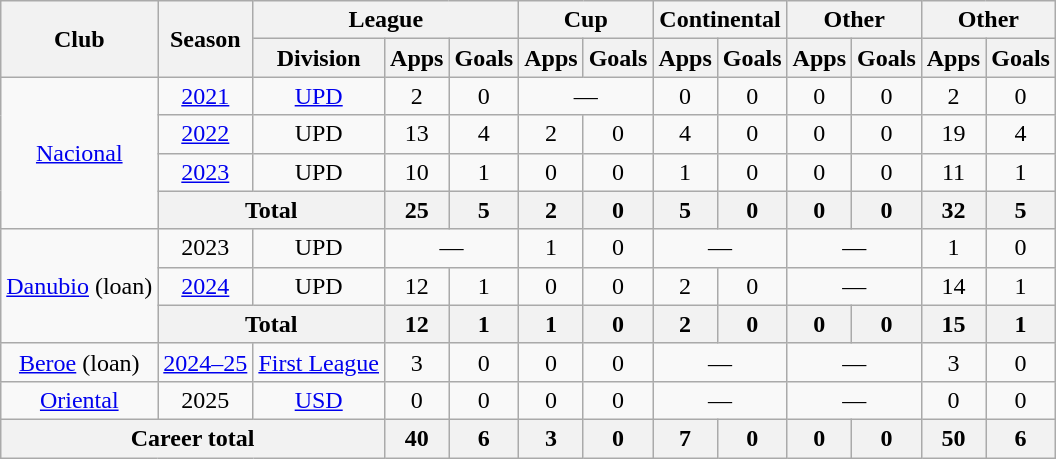<table class="wikitable" Style="text-align: center">
<tr>
<th rowspan="2">Club</th>
<th rowspan="2">Season</th>
<th colspan="3">League</th>
<th colspan="2">Cup</th>
<th colspan="2">Continental</th>
<th colspan="2">Other</th>
<th colspan="2">Other</th>
</tr>
<tr>
<th>Division</th>
<th>Apps</th>
<th>Goals</th>
<th>Apps</th>
<th>Goals</th>
<th>Apps</th>
<th>Goals</th>
<th>Apps</th>
<th>Goals</th>
<th>Apps</th>
<th>Goals</th>
</tr>
<tr>
<td rowspan="4"><a href='#'>Nacional</a></td>
<td><a href='#'>2021</a></td>
<td><a href='#'>UPD</a></td>
<td>2</td>
<td>0</td>
<td colspan="2">—</td>
<td>0</td>
<td>0</td>
<td>0</td>
<td>0</td>
<td>2</td>
<td>0</td>
</tr>
<tr>
<td><a href='#'>2022</a></td>
<td>UPD</td>
<td>13</td>
<td>4</td>
<td>2</td>
<td>0</td>
<td>4</td>
<td>0</td>
<td>0</td>
<td>0</td>
<td>19</td>
<td>4</td>
</tr>
<tr>
<td><a href='#'>2023</a></td>
<td>UPD</td>
<td>10</td>
<td>1</td>
<td>0</td>
<td>0</td>
<td>1</td>
<td>0</td>
<td>0</td>
<td>0</td>
<td>11</td>
<td>1</td>
</tr>
<tr>
<th colspan="2">Total</th>
<th>25</th>
<th>5</th>
<th>2</th>
<th>0</th>
<th>5</th>
<th>0</th>
<th>0</th>
<th>0</th>
<th>32</th>
<th>5</th>
</tr>
<tr>
<td rowspan="3"><a href='#'>Danubio</a> (loan)</td>
<td>2023</td>
<td>UPD</td>
<td colspan="2">—</td>
<td>1</td>
<td>0</td>
<td colspan="2">—</td>
<td colspan="2">—</td>
<td>1</td>
<td>0</td>
</tr>
<tr>
<td><a href='#'>2024</a></td>
<td>UPD</td>
<td>12</td>
<td>1</td>
<td>0</td>
<td>0</td>
<td>2</td>
<td>0</td>
<td colspan="2">—</td>
<td>14</td>
<td>1</td>
</tr>
<tr>
<th colspan="2">Total</th>
<th>12</th>
<th>1</th>
<th>1</th>
<th>0</th>
<th>2</th>
<th>0</th>
<th>0</th>
<th>0</th>
<th>15</th>
<th>1</th>
</tr>
<tr>
<td><a href='#'>Beroe</a> (loan)</td>
<td><a href='#'>2024–25</a></td>
<td><a href='#'>First League</a></td>
<td>3</td>
<td>0</td>
<td>0</td>
<td>0</td>
<td colspan="2">—</td>
<td colspan="2">—</td>
<td>3</td>
<td>0</td>
</tr>
<tr>
<td><a href='#'>Oriental</a></td>
<td>2025</td>
<td><a href='#'>USD</a></td>
<td>0</td>
<td>0</td>
<td>0</td>
<td>0</td>
<td colspan="2">—</td>
<td colspan="2">—</td>
<td>0</td>
<td>0</td>
</tr>
<tr>
<th colspan="3">Career total</th>
<th>40</th>
<th>6</th>
<th>3</th>
<th>0</th>
<th>7</th>
<th>0</th>
<th>0</th>
<th>0</th>
<th>50</th>
<th>6</th>
</tr>
</table>
